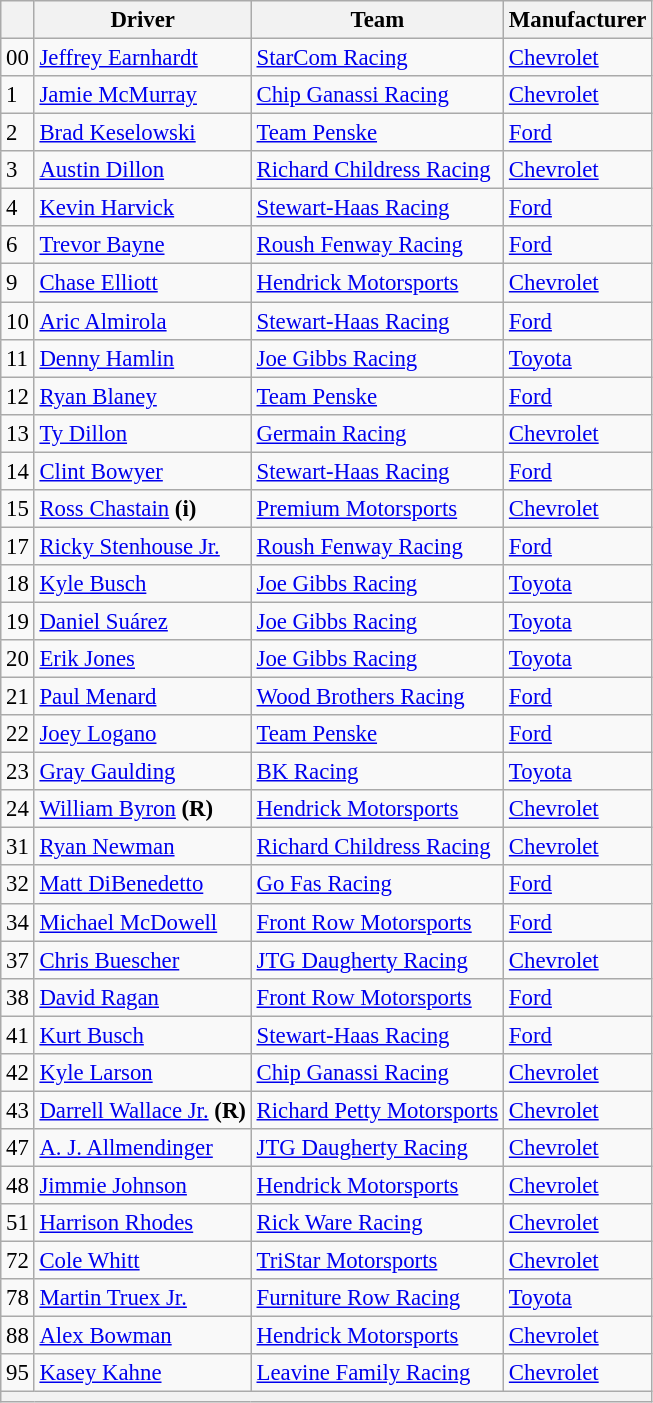<table class="wikitable" style="font-size:95%">
<tr>
<th></th>
<th>Driver</th>
<th>Team</th>
<th>Manufacturer</th>
</tr>
<tr>
<td>00</td>
<td><a href='#'>Jeffrey Earnhardt</a></td>
<td><a href='#'>StarCom Racing</a></td>
<td><a href='#'>Chevrolet</a></td>
</tr>
<tr>
<td>1</td>
<td><a href='#'>Jamie McMurray</a></td>
<td><a href='#'>Chip Ganassi Racing</a></td>
<td><a href='#'>Chevrolet</a></td>
</tr>
<tr>
<td>2</td>
<td><a href='#'>Brad Keselowski</a></td>
<td><a href='#'>Team Penske</a></td>
<td><a href='#'>Ford</a></td>
</tr>
<tr>
<td>3</td>
<td><a href='#'>Austin Dillon</a></td>
<td><a href='#'>Richard Childress Racing</a></td>
<td><a href='#'>Chevrolet</a></td>
</tr>
<tr>
<td>4</td>
<td><a href='#'>Kevin Harvick</a></td>
<td><a href='#'>Stewart-Haas Racing</a></td>
<td><a href='#'>Ford</a></td>
</tr>
<tr>
<td>6</td>
<td><a href='#'>Trevor Bayne</a></td>
<td><a href='#'>Roush Fenway Racing</a></td>
<td><a href='#'>Ford</a></td>
</tr>
<tr>
<td>9</td>
<td><a href='#'>Chase Elliott</a></td>
<td><a href='#'>Hendrick Motorsports</a></td>
<td><a href='#'>Chevrolet</a></td>
</tr>
<tr>
<td>10</td>
<td><a href='#'>Aric Almirola</a></td>
<td><a href='#'>Stewart-Haas Racing</a></td>
<td><a href='#'>Ford</a></td>
</tr>
<tr>
<td>11</td>
<td><a href='#'>Denny Hamlin</a></td>
<td><a href='#'>Joe Gibbs Racing</a></td>
<td><a href='#'>Toyota</a></td>
</tr>
<tr>
<td>12</td>
<td><a href='#'>Ryan Blaney</a></td>
<td><a href='#'>Team Penske</a></td>
<td><a href='#'>Ford</a></td>
</tr>
<tr>
<td>13</td>
<td><a href='#'>Ty Dillon</a></td>
<td><a href='#'>Germain Racing</a></td>
<td><a href='#'>Chevrolet</a></td>
</tr>
<tr>
<td>14</td>
<td><a href='#'>Clint Bowyer</a></td>
<td><a href='#'>Stewart-Haas Racing</a></td>
<td><a href='#'>Ford</a></td>
</tr>
<tr>
<td>15</td>
<td><a href='#'>Ross Chastain</a> <strong>(i)</strong></td>
<td><a href='#'>Premium Motorsports</a></td>
<td><a href='#'>Chevrolet</a></td>
</tr>
<tr>
<td>17</td>
<td><a href='#'>Ricky Stenhouse Jr.</a></td>
<td><a href='#'>Roush Fenway Racing</a></td>
<td><a href='#'>Ford</a></td>
</tr>
<tr>
<td>18</td>
<td><a href='#'>Kyle Busch</a></td>
<td><a href='#'>Joe Gibbs Racing</a></td>
<td><a href='#'>Toyota</a></td>
</tr>
<tr>
<td>19</td>
<td><a href='#'>Daniel Suárez</a></td>
<td><a href='#'>Joe Gibbs Racing</a></td>
<td><a href='#'>Toyota</a></td>
</tr>
<tr>
<td>20</td>
<td><a href='#'>Erik Jones</a></td>
<td><a href='#'>Joe Gibbs Racing</a></td>
<td><a href='#'>Toyota</a></td>
</tr>
<tr>
<td>21</td>
<td><a href='#'>Paul Menard</a></td>
<td><a href='#'>Wood Brothers Racing</a></td>
<td><a href='#'>Ford</a></td>
</tr>
<tr>
<td>22</td>
<td><a href='#'>Joey Logano</a></td>
<td><a href='#'>Team Penske</a></td>
<td><a href='#'>Ford</a></td>
</tr>
<tr>
<td>23</td>
<td><a href='#'>Gray Gaulding</a></td>
<td><a href='#'>BK Racing</a></td>
<td><a href='#'>Toyota</a></td>
</tr>
<tr>
<td>24</td>
<td><a href='#'>William Byron</a> <strong>(R)</strong></td>
<td><a href='#'>Hendrick Motorsports</a></td>
<td><a href='#'>Chevrolet</a></td>
</tr>
<tr>
<td>31</td>
<td><a href='#'>Ryan Newman</a></td>
<td><a href='#'>Richard Childress Racing</a></td>
<td><a href='#'>Chevrolet</a></td>
</tr>
<tr>
<td>32</td>
<td><a href='#'>Matt DiBenedetto</a></td>
<td><a href='#'>Go Fas Racing</a></td>
<td><a href='#'>Ford</a></td>
</tr>
<tr>
<td>34</td>
<td><a href='#'>Michael McDowell</a></td>
<td><a href='#'>Front Row Motorsports</a></td>
<td><a href='#'>Ford</a></td>
</tr>
<tr>
<td>37</td>
<td><a href='#'>Chris Buescher</a></td>
<td><a href='#'>JTG Daugherty Racing</a></td>
<td><a href='#'>Chevrolet</a></td>
</tr>
<tr>
<td>38</td>
<td><a href='#'>David Ragan</a></td>
<td><a href='#'>Front Row Motorsports</a></td>
<td><a href='#'>Ford</a></td>
</tr>
<tr>
<td>41</td>
<td><a href='#'>Kurt Busch</a></td>
<td><a href='#'>Stewart-Haas Racing</a></td>
<td><a href='#'>Ford</a></td>
</tr>
<tr>
<td>42</td>
<td><a href='#'>Kyle Larson</a></td>
<td><a href='#'>Chip Ganassi Racing</a></td>
<td><a href='#'>Chevrolet</a></td>
</tr>
<tr>
<td>43</td>
<td><a href='#'>Darrell Wallace Jr.</a> <strong>(R)</strong></td>
<td><a href='#'>Richard Petty Motorsports</a></td>
<td><a href='#'>Chevrolet</a></td>
</tr>
<tr>
<td>47</td>
<td><a href='#'>A. J. Allmendinger</a></td>
<td><a href='#'>JTG Daugherty Racing</a></td>
<td><a href='#'>Chevrolet</a></td>
</tr>
<tr>
<td>48</td>
<td><a href='#'>Jimmie Johnson</a></td>
<td><a href='#'>Hendrick Motorsports</a></td>
<td><a href='#'>Chevrolet</a></td>
</tr>
<tr>
<td>51</td>
<td><a href='#'>Harrison Rhodes</a></td>
<td><a href='#'>Rick Ware Racing</a></td>
<td><a href='#'>Chevrolet</a></td>
</tr>
<tr>
<td>72</td>
<td><a href='#'>Cole Whitt</a></td>
<td><a href='#'>TriStar Motorsports</a></td>
<td><a href='#'>Chevrolet</a></td>
</tr>
<tr>
<td>78</td>
<td><a href='#'>Martin Truex Jr.</a></td>
<td><a href='#'>Furniture Row Racing</a></td>
<td><a href='#'>Toyota</a></td>
</tr>
<tr>
<td>88</td>
<td><a href='#'>Alex Bowman</a></td>
<td><a href='#'>Hendrick Motorsports</a></td>
<td><a href='#'>Chevrolet</a></td>
</tr>
<tr>
<td>95</td>
<td><a href='#'>Kasey Kahne</a></td>
<td><a href='#'>Leavine Family Racing</a></td>
<td><a href='#'>Chevrolet</a></td>
</tr>
<tr>
<th colspan="4"></th>
</tr>
</table>
